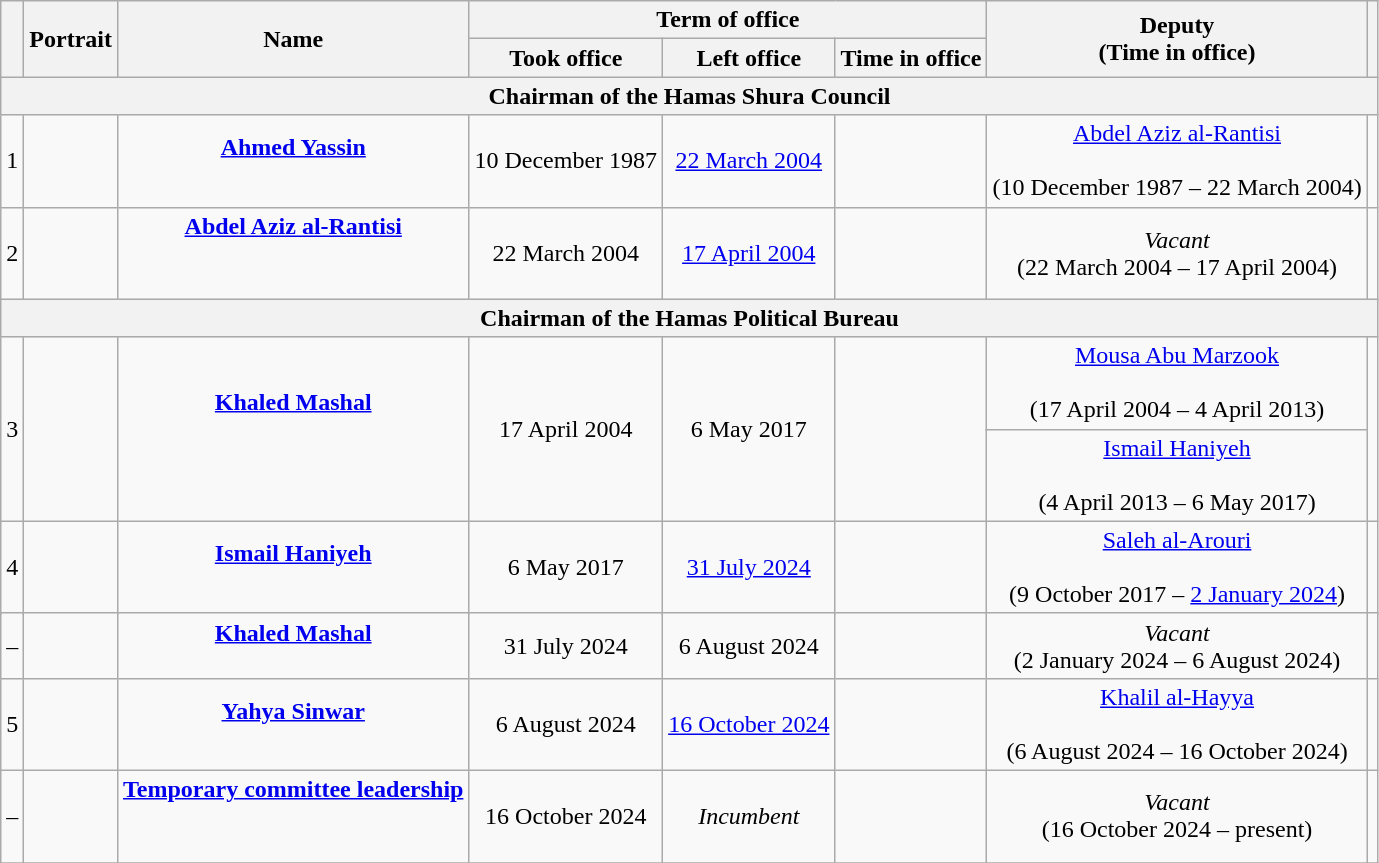<table class="wikitable" style="text-align:center;">
<tr>
<th rowspan=2></th>
<th rowspan=2>Portrait</th>
<th rowspan=2>Name<br></th>
<th colspan=3>Term of office</th>
<th rowspan=2>Deputy<br>(Time in office)</th>
<th rowspan=2></th>
</tr>
<tr>
<th>Took office</th>
<th>Left office</th>
<th>Time in office</th>
</tr>
<tr>
<th colspan="8">Chairman of the Hamas Shura Council<br></th>
</tr>
<tr>
<td>1</td>
<td></td>
<td><strong><a href='#'>Ahmed Yassin</a></strong><br><br></td>
<td>10 December 1987</td>
<td><a href='#'>22 March 2004</a></td>
<td></td>
<td><a href='#'>Abdel Aziz al-Rantisi</a><br><br>(10 December 1987 – 22 March 2004)</td>
<td></td>
</tr>
<tr>
<td>2</td>
<td></td>
<td><strong><a href='#'>Abdel Aziz al-Rantisi</a></strong><br><br> <br> </td>
<td>22 March 2004</td>
<td><a href='#'>17 April 2004</a></td>
<td></td>
<td><em>Vacant</em><br>(22 March 2004 – 17 April 2004) <br> </td>
<td></td>
</tr>
<tr>
<th colspan="8">Chairman of the Hamas Political Bureau<br></th>
</tr>
<tr>
<td rowspan="2">3</td>
<td rowspan="2"></td>
<td rowspan="2"><strong><a href='#'>Khaled Mashal</a></strong><br><br><br> </td>
<td rowspan="2">17 April 2004</td>
<td rowspan="2">6 May 2017</td>
<td rowspan="2"></td>
<td><a href='#'>Mousa Abu Marzook</a><br><br>(17 April 2004 – 4 April 2013)</td>
<td rowspan=2></td>
</tr>
<tr>
<td><a href='#'>Ismail Haniyeh</a><br><br>(4 April 2013 – 6 May 2017)</td>
</tr>
<tr>
<td rowspan="2">4</td>
<td rowspan="2"></td>
<td rowspan="2"><strong><a href='#'>Ismail Haniyeh</a></strong><br><br></td>
<td rowspan="2">6 May 2017</td>
<td rowspan="2"><a href='#'>31 July 2024</a></td>
<td rowspan="2"></td>
<td><a href='#'>Saleh al-Arouri</a><br><br>(9 October 2017 – <a href='#'>2 January 2024</a>)</td>
<td rowspan="2"></td>
</tr>
<tr>
<td rowspan="2"><em>Vacant</em><br>(2 January 2024 – 6 August 2024) <br> </td>
</tr>
<tr>
<td>–</td>
<td></td>
<td><strong><a href='#'>Khaled Mashal</a></strong><br><br></td>
<td>31 July 2024</td>
<td>6 August 2024</td>
<td></td>
<td></td>
</tr>
<tr>
<td>5</td>
<td></td>
<td><strong><a href='#'>Yahya Sinwar</a></strong><br><br></td>
<td>6 August 2024</td>
<td><a href='#'>16 October 2024</a></td>
<td></td>
<td><a href='#'>Khalil al-Hayya</a><br><br>(6 August 2024 – 16 October 2024)</td>
<td></td>
</tr>
<tr>
<td>–</td>
<td></td>
<td><strong><a href='#'>Temporary committee leadership</a></strong><br> <br> <br></td>
<td>16 October 2024</td>
<td><em>Incumbent</em></td>
<td></td>
<td><em>Vacant</em><br>(16 October 2024 – present) <br> </td>
<td></td>
</tr>
<tr>
</tr>
</table>
